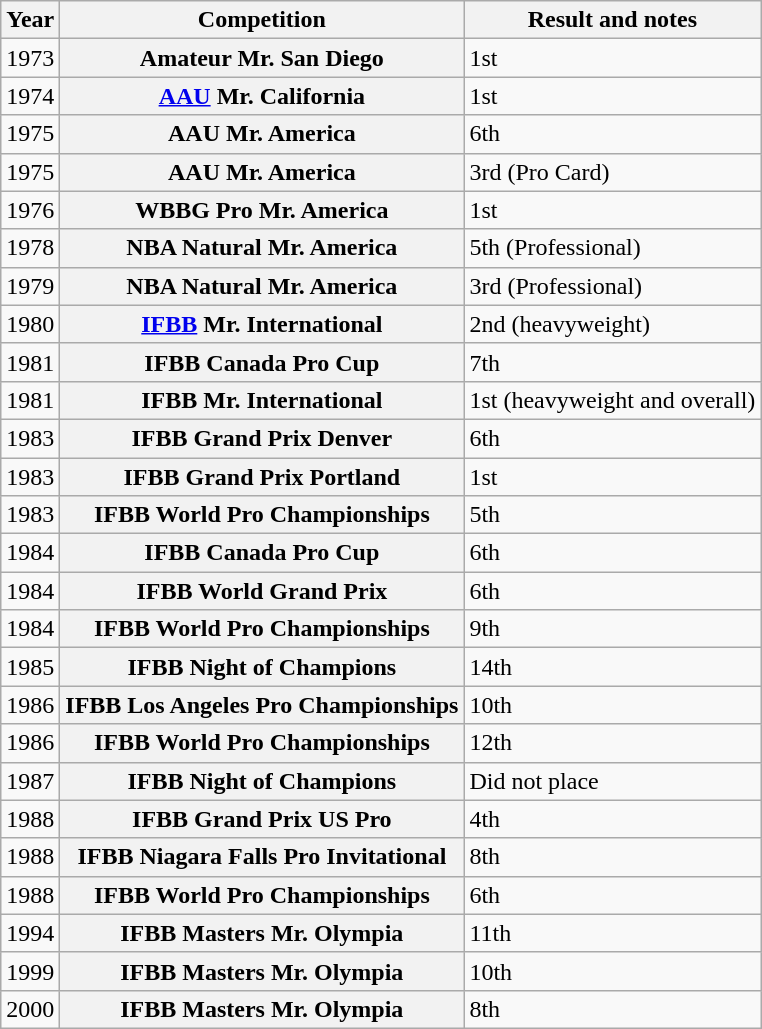<table class="wikitable plainrowheaders sortable">
<tr>
<th scope="col">Year</th>
<th scope="col">Competition</th>
<th scope="col">Result and notes</th>
</tr>
<tr>
<td>1973</td>
<th scope="row">Amateur Mr. San Diego</th>
<td>1st</td>
</tr>
<tr>
<td>1974</td>
<th scope="row"><a href='#'>AAU</a> Mr. California</th>
<td>1st</td>
</tr>
<tr>
<td>1975</td>
<th scope="row">AAU Mr. America</th>
<td>6th</td>
</tr>
<tr>
<td>1975</td>
<th scope="row">AAU Mr. America</th>
<td>3rd (Pro Card)</td>
</tr>
<tr>
<td>1976</td>
<th scope="row">WBBG Pro Mr. America</th>
<td>1st</td>
</tr>
<tr>
<td>1978</td>
<th scope="row">NBA Natural Mr. America</th>
<td>5th (Professional)</td>
</tr>
<tr>
<td>1979</td>
<th scope="row">NBA Natural Mr. America</th>
<td>3rd (Professional)</td>
</tr>
<tr>
<td>1980</td>
<th scope="row"><a href='#'>IFBB</a> Mr. International</th>
<td>2nd (heavyweight)</td>
</tr>
<tr>
<td>1981</td>
<th scope="row">IFBB Canada Pro Cup</th>
<td>7th</td>
</tr>
<tr>
<td>1981</td>
<th scope="row">IFBB Mr. International</th>
<td>1st (heavyweight and overall)</td>
</tr>
<tr>
<td>1983</td>
<th scope="row">IFBB Grand Prix Denver</th>
<td>6th</td>
</tr>
<tr>
<td>1983</td>
<th scope="row">IFBB Grand Prix Portland</th>
<td>1st</td>
</tr>
<tr>
<td>1983</td>
<th scope="row">IFBB World Pro Championships</th>
<td>5th</td>
</tr>
<tr>
<td>1984</td>
<th scope="row">IFBB Canada Pro Cup</th>
<td>6th</td>
</tr>
<tr>
<td>1984</td>
<th scope="row">IFBB World Grand Prix</th>
<td>6th</td>
</tr>
<tr>
<td>1984</td>
<th scope="row">IFBB World Pro Championships</th>
<td>9th</td>
</tr>
<tr>
<td>1985</td>
<th scope="row">IFBB Night of Champions</th>
<td>14th</td>
</tr>
<tr>
<td>1986</td>
<th scope="row">IFBB Los Angeles Pro Championships</th>
<td>10th</td>
</tr>
<tr>
<td>1986</td>
<th scope="row">IFBB World Pro Championships</th>
<td>12th</td>
</tr>
<tr>
<td>1987</td>
<th scope="row">IFBB Night of Champions</th>
<td>Did not place</td>
</tr>
<tr>
<td>1988</td>
<th scope="row">IFBB Grand Prix US Pro</th>
<td>4th</td>
</tr>
<tr>
<td>1988</td>
<th scope="row">IFBB Niagara Falls Pro Invitational</th>
<td>8th</td>
</tr>
<tr>
<td>1988</td>
<th scope="row">IFBB World Pro Championships</th>
<td>6th</td>
</tr>
<tr>
<td>1994</td>
<th scope="row">IFBB Masters Mr. Olympia</th>
<td>11th</td>
</tr>
<tr>
<td>1999</td>
<th scope="row">IFBB Masters Mr. Olympia</th>
<td>10th</td>
</tr>
<tr>
<td>2000</td>
<th scope="row">IFBB Masters Mr. Olympia</th>
<td>8th</td>
</tr>
</table>
